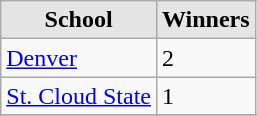<table class="wikitable">
<tr>
<th style="background:#e5e5e5;">School</th>
<th style="background:#e5e5e5;">Winners</th>
</tr>
<tr>
<td><a href='#'>Denver</a></td>
<td>2</td>
</tr>
<tr>
<td><a href='#'>St. Cloud State</a></td>
<td>1</td>
</tr>
<tr>
</tr>
</table>
